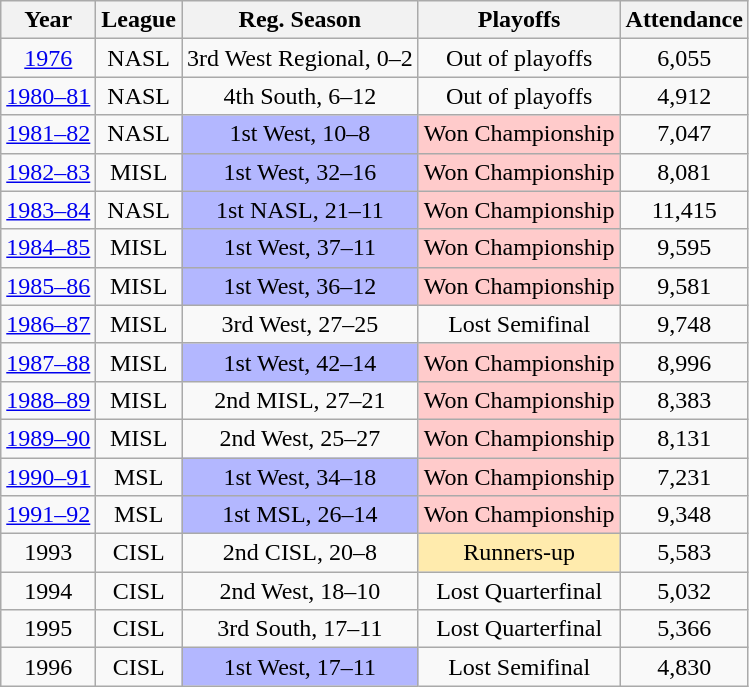<table class="wikitable" style="text-align:center">
<tr>
<th>Year</th>
<th>League</th>
<th>Reg. Season</th>
<th>Playoffs</th>
<th>Attendance</th>
</tr>
<tr>
<td><a href='#'>1976</a></td>
<td>NASL</td>
<td>3rd West Regional, 0–2</td>
<td>Out of playoffs</td>
<td>6,055</td>
</tr>
<tr>
<td><a href='#'>1980–81</a></td>
<td>NASL</td>
<td>4th South, 6–12</td>
<td>Out of playoffs</td>
<td>4,912</td>
</tr>
<tr>
<td><a href='#'>1981–82</a></td>
<td>NASL</td>
<td style="background:#b3b7ff;">1st West, 10–8</td>
<td style="background:#ffcbcb;">Won Championship</td>
<td>7,047</td>
</tr>
<tr>
<td><a href='#'>1982–83</a></td>
<td>MISL</td>
<td style="background:#b3b7ff;">1st West, 32–16</td>
<td style="background:#ffcbcb;">Won Championship</td>
<td>8,081</td>
</tr>
<tr>
<td><a href='#'>1983–84</a></td>
<td>NASL</td>
<td style="background:#b3b7ff;">1st NASL, 21–11</td>
<td style="background:#ffcbcb;">Won Championship</td>
<td>11,415</td>
</tr>
<tr>
<td><a href='#'>1984–85</a></td>
<td>MISL</td>
<td style="background:#b3b7ff;">1st West, 37–11</td>
<td style="background:#ffcbcb;">Won Championship</td>
<td>9,595</td>
</tr>
<tr>
<td><a href='#'>1985–86</a></td>
<td>MISL</td>
<td style="background:#b3b7ff;">1st West, 36–12</td>
<td style="background:#ffcbcb;">Won Championship</td>
<td>9,581</td>
</tr>
<tr>
<td><a href='#'>1986–87</a></td>
<td>MISL</td>
<td>3rd West, 27–25</td>
<td>Lost Semifinal</td>
<td>9,748</td>
</tr>
<tr>
<td><a href='#'>1987–88</a></td>
<td>MISL</td>
<td style="background:#b3b7ff;">1st West, 42–14</td>
<td style="background:#ffcbcb;">Won Championship</td>
<td>8,996</td>
</tr>
<tr>
<td><a href='#'>1988–89</a></td>
<td>MISL</td>
<td>2nd MISL, 27–21</td>
<td style="background:#ffcbcb;">Won Championship</td>
<td>8,383</td>
</tr>
<tr>
<td><a href='#'>1989–90</a></td>
<td>MISL</td>
<td>2nd West, 25–27</td>
<td style="background:#ffcbcb;">Won Championship</td>
<td>8,131</td>
</tr>
<tr>
<td><a href='#'>1990–91</a></td>
<td>MSL</td>
<td style="background:#b3b7ff;">1st West, 34–18</td>
<td style="background:#ffcbcb;">Won Championship</td>
<td>7,231</td>
</tr>
<tr>
<td><a href='#'>1991–92</a></td>
<td>MSL</td>
<td style="background:#b3b7ff;">1st MSL, 26–14</td>
<td style="background:#ffcbcb;">Won Championship</td>
<td>9,348</td>
</tr>
<tr>
<td>1993</td>
<td>CISL</td>
<td>2nd CISL, 20–8</td>
<td style="background:#ffebad;">Runners-up</td>
<td>5,583</td>
</tr>
<tr>
<td>1994</td>
<td>CISL</td>
<td>2nd West, 18–10</td>
<td>Lost Quarterfinal</td>
<td>5,032</td>
</tr>
<tr>
<td>1995</td>
<td>CISL</td>
<td>3rd South, 17–11</td>
<td>Lost Quarterfinal</td>
<td>5,366</td>
</tr>
<tr>
<td>1996</td>
<td>CISL</td>
<td style="background:#b3b7ff;">1st West, 17–11</td>
<td>Lost Semifinal</td>
<td>4,830</td>
</tr>
</table>
